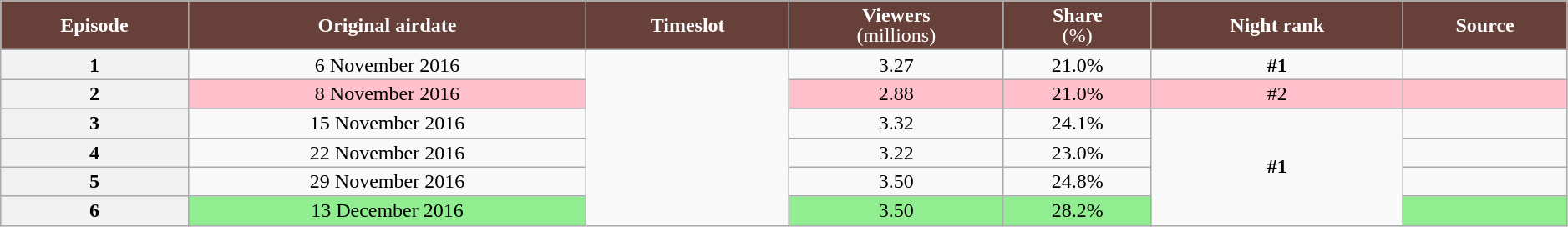<table class="wikitable plainrowheaders" style="text-align:center; line-height:16px; width:99%">
<tr style="background:#67403A;color:white"|>
<td><strong>Episode</strong></td>
<td><strong>Original airdate</strong></td>
<td><strong>Timeslot</strong></td>
<td><strong>Viewers</strong><br>(millions)</td>
<td><strong>Share</strong><br>(%)</td>
<td><strong>Night rank</strong></td>
<td><strong>Source</strong></td>
</tr>
<tr>
<th>1</th>
<td>6 November 2016</td>
<td rowspan=13></td>
<td>3.27</td>
<td>21.0%</td>
<td><strong>#1</strong></td>
<td></td>
</tr>
<tr bgcolor=#FFC0CB>
<th>2</th>
<td>8 November 2016</td>
<td>2.88</td>
<td>21.0%</td>
<td>#2</td>
<td></td>
</tr>
<tr>
<th>3</th>
<td>15 November 2016</td>
<td>3.32</td>
<td>24.1%</td>
<td rowspan=4><strong>#1</strong></td>
<td></td>
</tr>
<tr>
<th>4</th>
<td>22 November 2016</td>
<td>3.22</td>
<td>23.0%</td>
<td></td>
</tr>
<tr>
<th>5</th>
<td>29 November 2016</td>
<td>3.50</td>
<td>24.8%</td>
<td></td>
</tr>
<tr bgcolor=#90EE90>
<th>6</th>
<td>13 December 2016</td>
<td>3.50</td>
<td>28.2%</td>
<td></td>
</tr>
</table>
